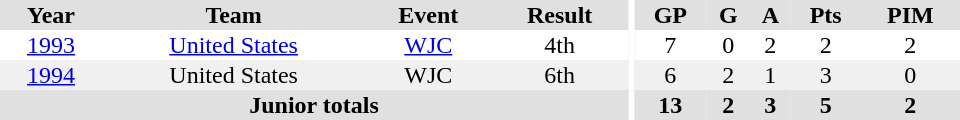<table border="0" cellpadding="1" cellspacing="0" ID="Table3" style="text-align:center; width:40em">
<tr style="text-align:center; background:#e0e0e0;">
<th>Year</th>
<th>Team</th>
<th>Event</th>
<th>Result</th>
<th rowspan="99" style="background:#fff;"></th>
<th>GP</th>
<th>G</th>
<th>A</th>
<th>Pts</th>
<th>PIM</th>
</tr>
<tr>
<td><a href='#'>1993</a></td>
<td><a href='#'>United States</a></td>
<td><a href='#'>WJC</a></td>
<td>4th</td>
<td>7</td>
<td>0</td>
<td>2</td>
<td>2</td>
<td>2</td>
</tr>
<tr bgcolor="#f0f0f0">
<td><a href='#'>1994</a></td>
<td>United States</td>
<td>WJC</td>
<td>6th</td>
<td>6</td>
<td>2</td>
<td>1</td>
<td>3</td>
<td>0</td>
</tr>
<tr bgcolor="#e0e0e0">
<th colspan="4">Junior totals</th>
<th>13</th>
<th>2</th>
<th>3</th>
<th>5</th>
<th>2</th>
</tr>
</table>
